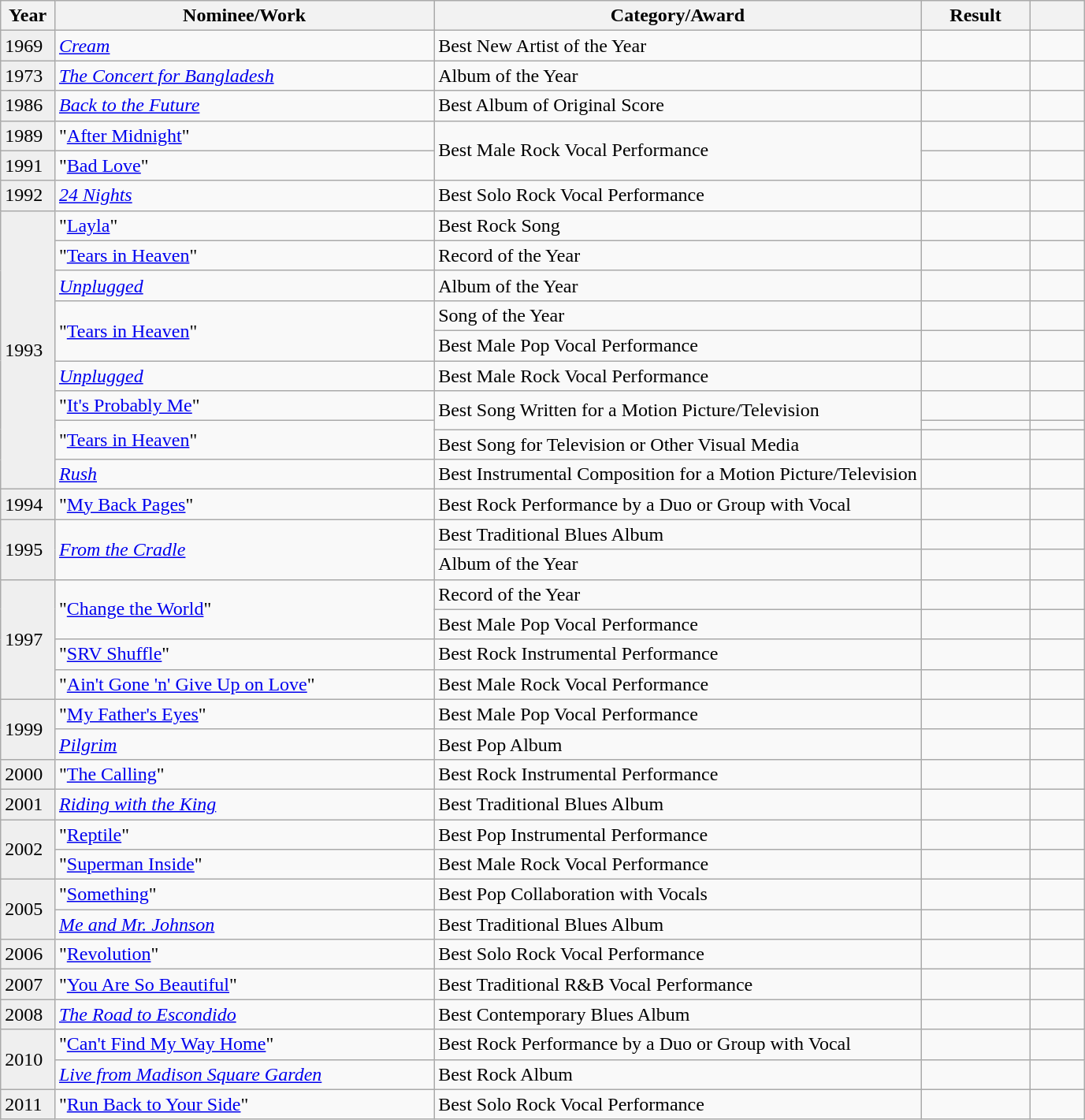<table class="wikitable">
<tr>
<th width=5%>Year</th>
<th width=35%>Nominee/Work</th>
<th width=45%>Category/Award</th>
<th width=10%>Result</th>
<th width=5%></th>
</tr>
<tr>
<td bgcolor="#efefef">1969</td>
<td><em><a href='#'>Cream</a></em></td>
<td>Best New Artist of the Year</td>
<td></td>
<td style="text-align:center;"></td>
</tr>
<tr>
<td bgcolor="#efefef">1973</td>
<td><em><a href='#'>The Concert for Bangladesh</a></em></td>
<td>Album of the Year</td>
<td></td>
<td style="text-align:center;"></td>
</tr>
<tr>
<td bgcolor="#efefef">1986</td>
<td><em><a href='#'>Back to the Future</a></em></td>
<td>Best Album of Original Score</td>
<td></td>
<td style="text-align:center;"></td>
</tr>
<tr>
<td bgcolor="#efefef">1989</td>
<td>"<a href='#'>After Midnight</a>"</td>
<td rowspan="2">Best Male Rock Vocal Performance</td>
<td></td>
<td style="text-align:center;"></td>
</tr>
<tr>
<td bgcolor="#efefef">1991</td>
<td>"<a href='#'>Bad Love</a>"</td>
<td></td>
<td style="text-align:center;"></td>
</tr>
<tr>
<td bgcolor="#efefef">1992</td>
<td><em><a href='#'>24 Nights</a></em></td>
<td>Best Solo Rock Vocal Performance</td>
<td></td>
<td style="text-align:center;"></td>
</tr>
<tr>
<td rowspan="10" bgcolor="#efefef">1993</td>
<td>"<a href='#'>Layla</a>"</td>
<td>Best Rock Song</td>
<td></td>
<td style="text-align:center;"></td>
</tr>
<tr>
<td>"<a href='#'>Tears in Heaven</a>"</td>
<td>Record of the Year</td>
<td></td>
<td style="text-align:center;"></td>
</tr>
<tr>
<td><em><a href='#'>Unplugged</a></em></td>
<td>Album of the Year</td>
<td></td>
<td style="text-align:center;"></td>
</tr>
<tr>
<td rowspan="2">"<a href='#'>Tears in Heaven</a>"</td>
<td>Song of the Year</td>
<td></td>
<td style="text-align:center;"></td>
</tr>
<tr>
<td>Best Male Pop Vocal Performance</td>
<td></td>
<td style="text-align:center;"></td>
</tr>
<tr>
<td><em><a href='#'>Unplugged</a></em></td>
<td>Best Male Rock Vocal Performance</td>
<td></td>
<td style="text-align:center;"></td>
</tr>
<tr>
<td>"<a href='#'>It's Probably Me</a>"</td>
<td rowspan="2">Best Song Written for a Motion Picture/Television</td>
<td></td>
<td style="text-align:center;"></td>
</tr>
<tr>
<td rowspan="2">"<a href='#'>Tears in Heaven</a>"</td>
<td></td>
<td style="text-align:center;"></td>
</tr>
<tr>
<td>Best Song for Television or Other Visual Media</td>
<td></td>
<td style="text-align:center;"></td>
</tr>
<tr>
<td><em><a href='#'>Rush</a></em></td>
<td>Best Instrumental Composition for a Motion Picture/Television</td>
<td></td>
<td style="text-align:center;"></td>
</tr>
<tr>
<td bgcolor="#efefef">1994</td>
<td>"<a href='#'>My Back Pages</a>"</td>
<td>Best Rock Performance by a Duo or Group with Vocal</td>
<td></td>
<td style="text-align:center;"></td>
</tr>
<tr>
<td rowspan="2" bgcolor="#efefef">1995</td>
<td rowspan="2"><em><a href='#'>From the Cradle</a></em></td>
<td>Best Traditional Blues Album</td>
<td></td>
<td style="text-align:center;"></td>
</tr>
<tr>
<td>Album of the Year</td>
<td></td>
<td style="text-align:center;"></td>
</tr>
<tr>
<td rowspan="4" bgcolor="#efefef">1997</td>
<td rowspan="2">"<a href='#'>Change the World</a>"</td>
<td>Record of the Year</td>
<td></td>
<td style="text-align:center;"></td>
</tr>
<tr>
<td>Best Male Pop Vocal Performance</td>
<td></td>
<td style="text-align:center;"></td>
</tr>
<tr>
<td>"<a href='#'>SRV Shuffle</a>"</td>
<td>Best Rock Instrumental Performance</td>
<td></td>
<td style="text-align:center;"></td>
</tr>
<tr>
<td>"<a href='#'>Ain't Gone 'n' Give Up on Love</a>"</td>
<td>Best Male Rock Vocal Performance</td>
<td></td>
<td style="text-align:center;"></td>
</tr>
<tr>
<td rowspan="2" bgcolor="#efefef">1999</td>
<td>"<a href='#'>My Father's Eyes</a>"</td>
<td>Best Male Pop Vocal Performance</td>
<td></td>
<td style="text-align:center;"></td>
</tr>
<tr>
<td><em><a href='#'>Pilgrim</a></em></td>
<td>Best Pop Album</td>
<td></td>
<td style="text-align:center;"></td>
</tr>
<tr>
<td bgcolor="#efefef">2000</td>
<td>"<a href='#'>The Calling</a>"</td>
<td>Best Rock Instrumental Performance</td>
<td></td>
<td style="text-align:center;"></td>
</tr>
<tr>
<td bgcolor="#efefef">2001</td>
<td><em><a href='#'>Riding with the King</a></em></td>
<td>Best Traditional Blues Album</td>
<td></td>
<td style="text-align:center;"></td>
</tr>
<tr>
<td rowspan="2" bgcolor="#efefef">2002</td>
<td>"<a href='#'>Reptile</a>"</td>
<td>Best Pop Instrumental Performance</td>
<td></td>
<td style="text-align:center;"></td>
</tr>
<tr>
<td>"<a href='#'>Superman Inside</a>"</td>
<td>Best Male Rock Vocal Performance</td>
<td></td>
<td style="text-align:center;"></td>
</tr>
<tr>
<td rowspan="2" bgcolor="#efefef">2005</td>
<td>"<a href='#'>Something</a>"</td>
<td>Best Pop Collaboration with Vocals</td>
<td></td>
<td style="text-align:center;"></td>
</tr>
<tr>
<td><em><a href='#'>Me and Mr. Johnson</a></em></td>
<td>Best Traditional Blues Album</td>
<td></td>
<td style="text-align:center;"></td>
</tr>
<tr>
<td bgcolor="#efefef">2006</td>
<td>"<a href='#'>Revolution</a>"</td>
<td>Best Solo Rock Vocal Performance</td>
<td></td>
<td style="text-align:center;"></td>
</tr>
<tr>
<td bgcolor="#efefef">2007</td>
<td>"<a href='#'>You Are So Beautiful</a>"</td>
<td>Best Traditional R&B Vocal Performance</td>
<td></td>
<td style="text-align:center;"></td>
</tr>
<tr>
<td bgcolor="#efefef">2008</td>
<td><em><a href='#'>The Road to Escondido</a></em></td>
<td>Best Contemporary Blues Album</td>
<td></td>
<td style="text-align:center;"></td>
</tr>
<tr>
<td rowspan="2" bgcolor="#efefef">2010</td>
<td>"<a href='#'>Can't Find My Way Home</a>"</td>
<td>Best Rock Performance by a Duo or Group with Vocal</td>
<td></td>
<td style="text-align:center;"></td>
</tr>
<tr>
<td><em><a href='#'>Live from Madison Square Garden</a></em></td>
<td>Best Rock Album</td>
<td></td>
<td style="text-align:center;"></td>
</tr>
<tr>
<td bgcolor="#efefef">2011</td>
<td>"<a href='#'>Run Back to Your Side</a>"</td>
<td>Best Solo Rock Vocal Performance</td>
<td></td>
<td style="text-align:center;"></td>
</tr>
</table>
